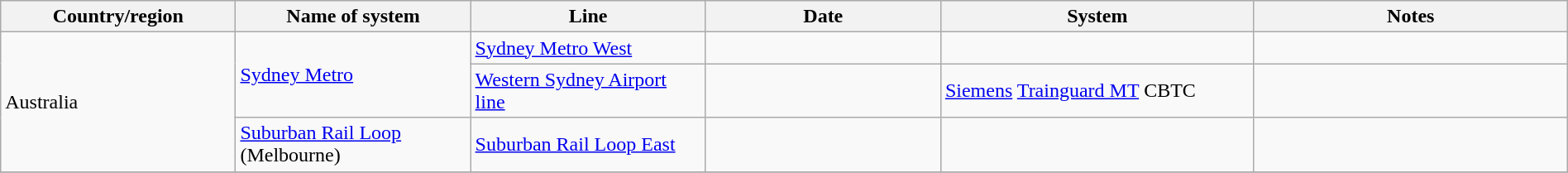<table class="wikitable sortable" style="width:100%">
<tr>
<th style="width:15%">Country/region</th>
<th style="width:15%">Name of system</th>
<th style="width:15%">Line</th>
<th style="width:15%">Date</th>
<th style="width:20%">System</th>
<th style="width:20%">Notes</th>
</tr>
<tr>
<td rowspan="3">Australia</td>
<td rowspan="2"><a href='#'>Sydney Metro</a></td>
<td><a href='#'>Sydney Metro West</a></td>
<td></td>
<td></td>
<td></td>
</tr>
<tr>
<td><a href='#'>Western Sydney Airport line</a></td>
<td></td>
<td><a href='#'>Siemens</a> <a href='#'>Trainguard MT</a> CBTC</td>
<td></td>
</tr>
<tr>
<td><a href='#'>Suburban Rail Loop</a> (Melbourne)</td>
<td><a href='#'>Suburban Rail Loop East</a></td>
<td></td>
<td></td>
<td></td>
</tr>
<tr>
</tr>
</table>
